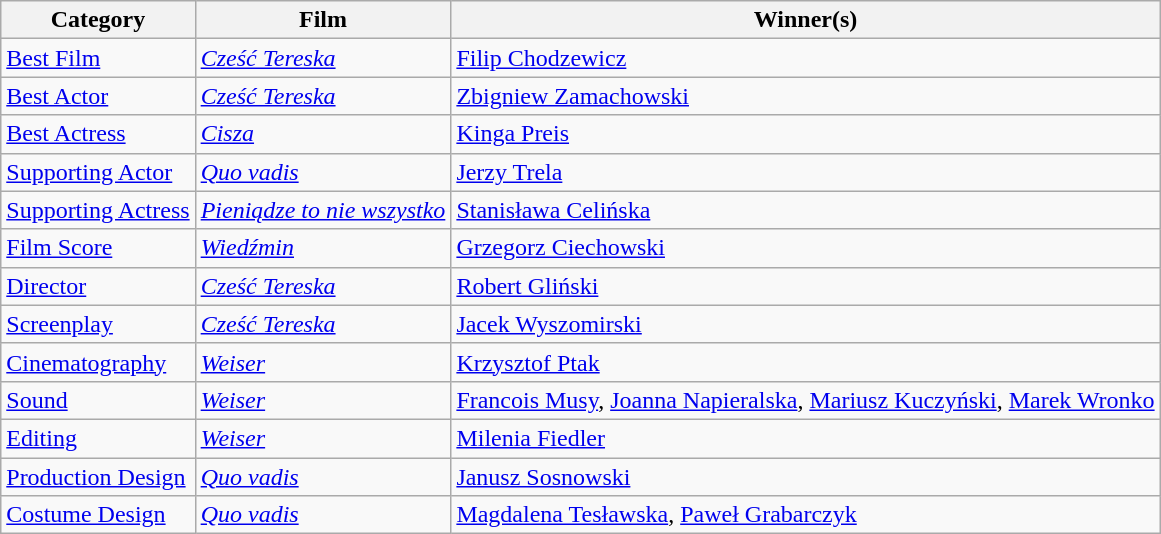<table class="wikitable">
<tr>
<th>Category</th>
<th>Film</th>
<th>Winner(s)</th>
</tr>
<tr>
<td><a href='#'>Best Film</a></td>
<td><em><a href='#'>Cześć Tereska</a></em></td>
<td><a href='#'>Filip Chodzewicz</a></td>
</tr>
<tr>
<td><a href='#'>Best Actor</a></td>
<td><em><a href='#'>Cześć Tereska</a></em></td>
<td><a href='#'>Zbigniew Zamachowski</a></td>
</tr>
<tr>
<td><a href='#'>Best Actress</a></td>
<td><em><a href='#'>Cisza</a></em></td>
<td><a href='#'>Kinga Preis</a></td>
</tr>
<tr>
<td><a href='#'>Supporting Actor</a></td>
<td><em><a href='#'>Quo vadis</a></em></td>
<td><a href='#'>Jerzy Trela</a></td>
</tr>
<tr>
<td><a href='#'>Supporting Actress</a></td>
<td><em><a href='#'>Pieniądze to nie wszystko</a></em></td>
<td><a href='#'>Stanisława Celińska</a></td>
</tr>
<tr>
<td><a href='#'>Film Score</a></td>
<td><em><a href='#'>Wiedźmin</a></em></td>
<td><a href='#'>Grzegorz Ciechowski</a></td>
</tr>
<tr>
<td><a href='#'>Director</a></td>
<td><em><a href='#'>Cześć Tereska</a></em></td>
<td><a href='#'>Robert Gliński</a></td>
</tr>
<tr>
<td><a href='#'>Screenplay</a></td>
<td><em><a href='#'>Cześć Tereska</a></em></td>
<td><a href='#'>Jacek Wyszomirski</a></td>
</tr>
<tr>
<td><a href='#'>Cinematography</a></td>
<td><em><a href='#'>Weiser</a></em></td>
<td><a href='#'>Krzysztof Ptak</a></td>
</tr>
<tr>
<td><a href='#'>Sound</a></td>
<td><em><a href='#'>Weiser</a></em></td>
<td><a href='#'>Francois Musy</a>, <a href='#'>Joanna Napieralska</a>, <a href='#'>Mariusz Kuczyński</a>, <a href='#'>Marek Wronko</a></td>
</tr>
<tr>
<td><a href='#'>Editing</a></td>
<td><em><a href='#'>Weiser</a></em></td>
<td><a href='#'>Milenia Fiedler</a></td>
</tr>
<tr>
<td><a href='#'>Production Design</a></td>
<td><em><a href='#'>Quo vadis</a></em></td>
<td><a href='#'>Janusz Sosnowski</a></td>
</tr>
<tr>
<td><a href='#'>Costume Design</a></td>
<td><em><a href='#'>Quo vadis</a></em></td>
<td><a href='#'>Magdalena Tesławska</a>, <a href='#'>Paweł Grabarczyk</a></td>
</tr>
</table>
